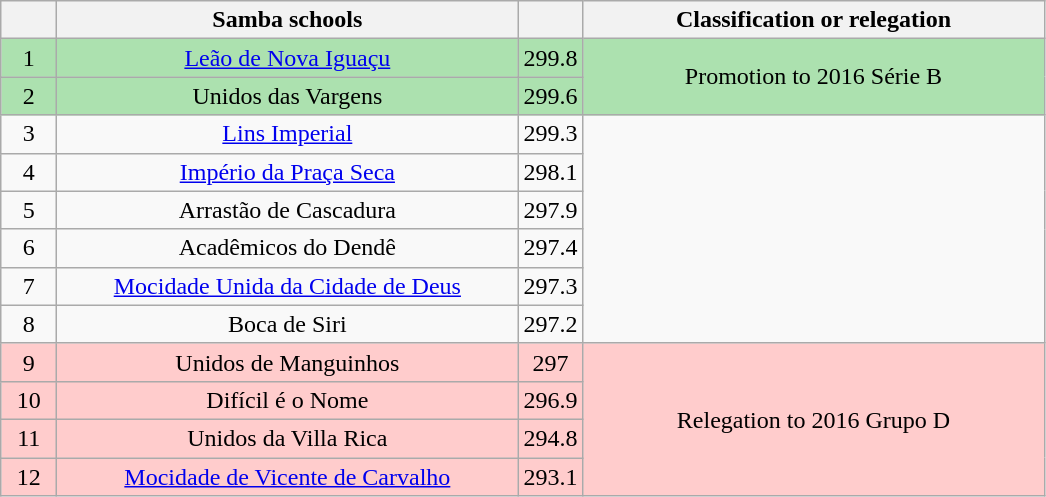<table class="wikitable">
<tr>
<th width="30"></th>
<th width="300">Samba schools</th>
<th width="20"></th>
<th width="300">Classification or relegation</th>
</tr>
<tr align="center">
<td bgcolor=ACE1AF>1</td>
<td bgcolor=ACE1AF><a href='#'>Leão de Nova Iguaçu</a></td>
<td bgcolor="ACE1AF">299.8</td>
<td rowspan="2" bgcolor="ACE1AF"><span>Promotion to 2016 Série B</span></td>
</tr>
<tr align="center">
<td bgcolor=ACE1AF>2</td>
<td bgcolor=ACE1AF>Unidos das Vargens</td>
<td bgcolor="ACE1AF">299.6</td>
</tr>
<tr align="center">
<td>3</td>
<td><a href='#'>Lins Imperial</a></td>
<td>299.3</td>
<td rowspan="6"></td>
</tr>
<tr align="center">
<td>4</td>
<td><a href='#'>Império da Praça Seca</a></td>
<td>298.1</td>
</tr>
<tr align="center">
<td>5</td>
<td>Arrastão de Cascadura</td>
<td>297.9</td>
</tr>
<tr align="center">
<td>6</td>
<td>Acadêmicos do Dendê</td>
<td>297.4</td>
</tr>
<tr align="center">
<td>7</td>
<td><a href='#'>Mocidade Unida da Cidade de Deus</a></td>
<td>297.3</td>
</tr>
<tr align="center">
<td>8</td>
<td>Boca de Siri</td>
<td>297.2</td>
</tr>
<tr align="center">
<td bgcolor=FFCCCC>9</td>
<td bgcolor=FFCCCC>Unidos de Manguinhos</td>
<td bgcolor="FFCCCC">297</td>
<td rowspan="4" bgcolor=FFCCCC><span>Relegation to 2016 Grupo D</span></td>
</tr>
<tr align="center">
<td bgcolor=FFCCCC>10</td>
<td bgcolor=FFCCCC>Difícil é o Nome</td>
<td bgcolor="FFCCCC">296.9</td>
</tr>
<tr align="center">
<td bgcolor=FFCCCC>11</td>
<td bgcolor=FFCCCC>Unidos da Villa Rica</td>
<td bgcolor="FFCCCC">294.8</td>
</tr>
<tr align="center">
<td bgcolor=FFCCCC>12</td>
<td bgcolor=FFCCCC><a href='#'>Mocidade de Vicente de Carvalho</a></td>
<td bgcolor="FFCCCC">293.1</td>
</tr>
</table>
